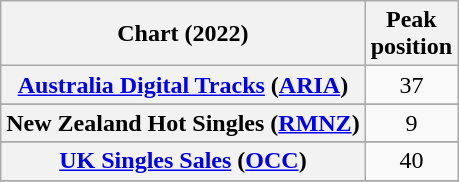<table class="wikitable sortable plainrowheaders" style="text-align:center">
<tr>
<th scope="col">Chart (2022)</th>
<th scope="col">Peak<br>position</th>
</tr>
<tr>
<th scope="row"><a href='#'>Australia Digital Tracks</a> (<a href='#'>ARIA</a>)</th>
<td>37</td>
</tr>
<tr>
</tr>
<tr>
</tr>
<tr>
</tr>
<tr>
<th scope="row">New Zealand Hot Singles (<a href='#'>RMNZ</a>)</th>
<td>9</td>
</tr>
<tr>
</tr>
<tr>
<th scope="row"><a href='#'>UK Singles Sales</a> (<a href='#'>OCC</a>)</th>
<td>40</td>
</tr>
<tr>
</tr>
<tr>
</tr>
<tr>
</tr>
</table>
